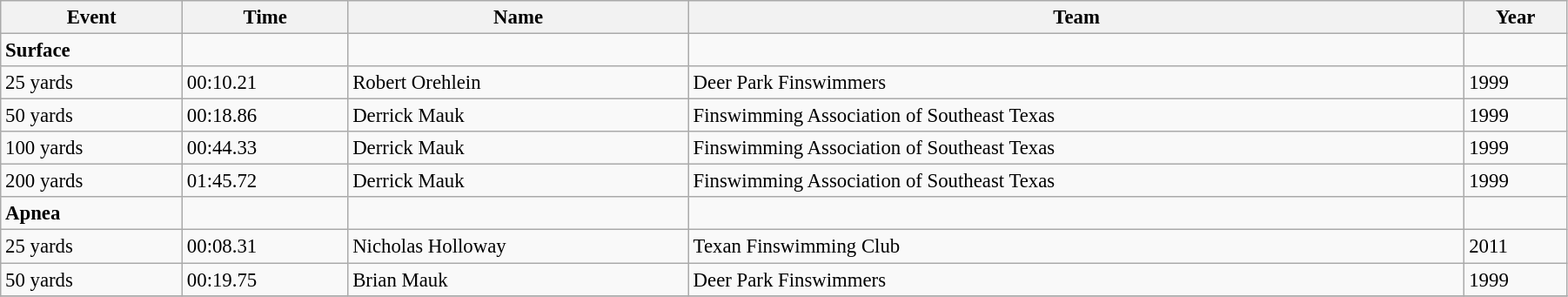<table class="wikitable" style="width: 95%; font-size: 95%;">
<tr>
<th>Event</th>
<th>Time</th>
<th>Name</th>
<th>Team</th>
<th>Year</th>
</tr>
<tr>
<td><strong>Surface</strong></td>
<td></td>
<td></td>
<td></td>
<td></td>
</tr>
<tr>
<td>25 yards</td>
<td>00:10.21</td>
<td>Robert Orehlein</td>
<td>Deer Park Finswimmers</td>
<td>1999</td>
</tr>
<tr>
<td>50 yards</td>
<td>00:18.86</td>
<td>Derrick Mauk</td>
<td>Finswimming Association of Southeast Texas</td>
<td>1999</td>
</tr>
<tr>
<td>100 yards</td>
<td>00:44.33</td>
<td>Derrick Mauk</td>
<td>Finswimming Association of Southeast Texas</td>
<td>1999</td>
</tr>
<tr>
<td>200 yards</td>
<td>01:45.72</td>
<td>Derrick Mauk</td>
<td>Finswimming Association of Southeast Texas</td>
<td>1999</td>
</tr>
<tr>
<td><strong>Apnea</strong></td>
<td></td>
<td></td>
<td></td>
</tr>
<tr>
<td>25 yards</td>
<td>00:08.31</td>
<td>Nicholas Holloway</td>
<td>Texan Finswimming Club</td>
<td>2011</td>
</tr>
<tr>
<td>50 yards</td>
<td>00:19.75</td>
<td>Brian Mauk</td>
<td>Deer Park Finswimmers</td>
<td>1999</td>
</tr>
<tr>
</tr>
</table>
